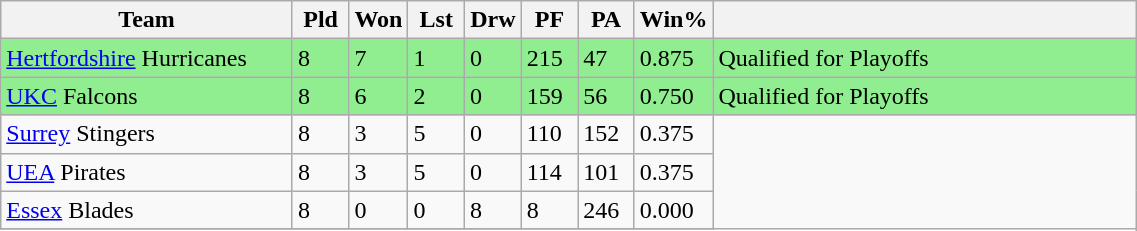<table class="wikitable" width="60%">
<tr>
<th width=26%>Team</th>
<th width=5%>Pld</th>
<th width=5%>Won</th>
<th width=5%>Lst</th>
<th width=5%>Drw</th>
<th width=5%>PF</th>
<th width=5%>PA</th>
<th width=6%>Win%</th>
<th width=38%></th>
</tr>
<tr style="background:lightgreen">
<td><a href='#'>Hertfordshire</a> Hurricanes</td>
<td>8</td>
<td>7</td>
<td>1</td>
<td>0</td>
<td>215</td>
<td>47</td>
<td>0.875</td>
<td>Qualified for Playoffs</td>
</tr>
<tr style="background:lightgreen">
<td><a href='#'>UKC</a> Falcons</td>
<td>8</td>
<td>6</td>
<td>2</td>
<td>0</td>
<td>159</td>
<td>56</td>
<td>0.750</td>
<td>Qualified for Playoffs</td>
</tr>
<tr>
<td><a href='#'>Surrey</a> Stingers</td>
<td>8</td>
<td>3</td>
<td>5</td>
<td>0</td>
<td>110</td>
<td>152</td>
<td>0.375</td>
</tr>
<tr>
<td><a href='#'>UEA</a> Pirates</td>
<td>8</td>
<td>3</td>
<td>5</td>
<td>0</td>
<td>114</td>
<td>101</td>
<td>0.375</td>
</tr>
<tr>
<td><a href='#'>Essex</a> Blades</td>
<td>8</td>
<td>0</td>
<td>0</td>
<td>8</td>
<td>8</td>
<td>246</td>
<td>0.000</td>
</tr>
<tr>
</tr>
</table>
